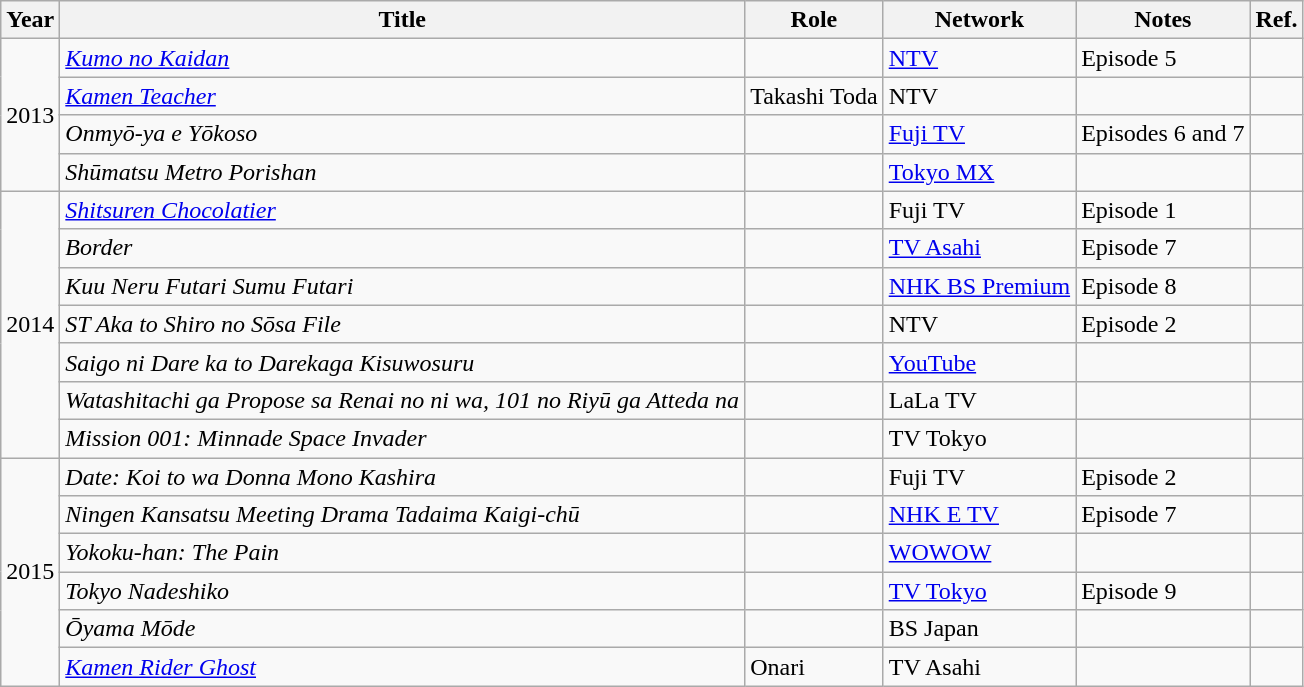<table class="wikitable">
<tr>
<th>Year</th>
<th>Title</th>
<th>Role</th>
<th>Network</th>
<th>Notes</th>
<th>Ref.</th>
</tr>
<tr>
<td rowspan="4">2013</td>
<td><em><a href='#'>Kumo no Kaidan</a></em></td>
<td></td>
<td><a href='#'>NTV</a></td>
<td>Episode 5</td>
<td></td>
</tr>
<tr>
<td><em><a href='#'>Kamen Teacher</a></em></td>
<td>Takashi Toda</td>
<td>NTV</td>
<td></td>
<td></td>
</tr>
<tr>
<td><em>Onmyō-ya e Yōkoso</em></td>
<td></td>
<td><a href='#'>Fuji TV</a></td>
<td>Episodes 6 and 7</td>
<td></td>
</tr>
<tr>
<td><em>Shūmatsu Metro Porishan</em></td>
<td></td>
<td><a href='#'>Tokyo MX</a></td>
<td></td>
<td></td>
</tr>
<tr>
<td rowspan="7">2014</td>
<td><em><a href='#'>Shitsuren Chocolatier</a></em></td>
<td></td>
<td>Fuji TV</td>
<td>Episode 1</td>
<td></td>
</tr>
<tr>
<td><em>Border</em></td>
<td></td>
<td><a href='#'>TV Asahi</a></td>
<td>Episode 7</td>
<td></td>
</tr>
<tr>
<td><em>Kuu Neru Futari Sumu Futari</em></td>
<td></td>
<td><a href='#'>NHK BS Premium</a></td>
<td>Episode 8</td>
<td></td>
</tr>
<tr>
<td><em>ST Aka to Shiro no Sōsa File</em></td>
<td></td>
<td>NTV</td>
<td>Episode 2</td>
<td></td>
</tr>
<tr>
<td><em>Saigo ni Dare ka to Darekaga Kisuwosuru</em></td>
<td></td>
<td><a href='#'>YouTube</a></td>
<td></td>
<td></td>
</tr>
<tr>
<td><em>Watashitachi ga Propose sa Renai no ni wa, 101 no Riyū ga Atteda na</em></td>
<td></td>
<td>LaLa TV</td>
<td></td>
<td></td>
</tr>
<tr>
<td><em>Mission 001: Minnade Space Invader</em></td>
<td></td>
<td>TV Tokyo</td>
<td></td>
<td></td>
</tr>
<tr>
<td rowspan="6">2015</td>
<td><em>Date: Koi to wa Donna Mono Kashira</em></td>
<td></td>
<td>Fuji TV</td>
<td>Episode 2</td>
<td></td>
</tr>
<tr>
<td><em>Ningen Kansatsu Meeting Drama Tadaima Kaigi-chū</em></td>
<td></td>
<td><a href='#'>NHK E TV</a></td>
<td>Episode 7</td>
<td></td>
</tr>
<tr>
<td><em>Yokoku-han: The Pain</em></td>
<td></td>
<td><a href='#'>WOWOW</a></td>
<td></td>
<td></td>
</tr>
<tr>
<td><em>Tokyo Nadeshiko</em></td>
<td></td>
<td><a href='#'>TV Tokyo</a></td>
<td>Episode 9</td>
<td></td>
</tr>
<tr>
<td><em>Ōyama Mōde</em></td>
<td></td>
<td>BS Japan</td>
<td></td>
<td></td>
</tr>
<tr>
<td><em><a href='#'>Kamen Rider Ghost</a></em></td>
<td>Onari</td>
<td>TV Asahi</td>
<td></td>
<td></td>
</tr>
</table>
